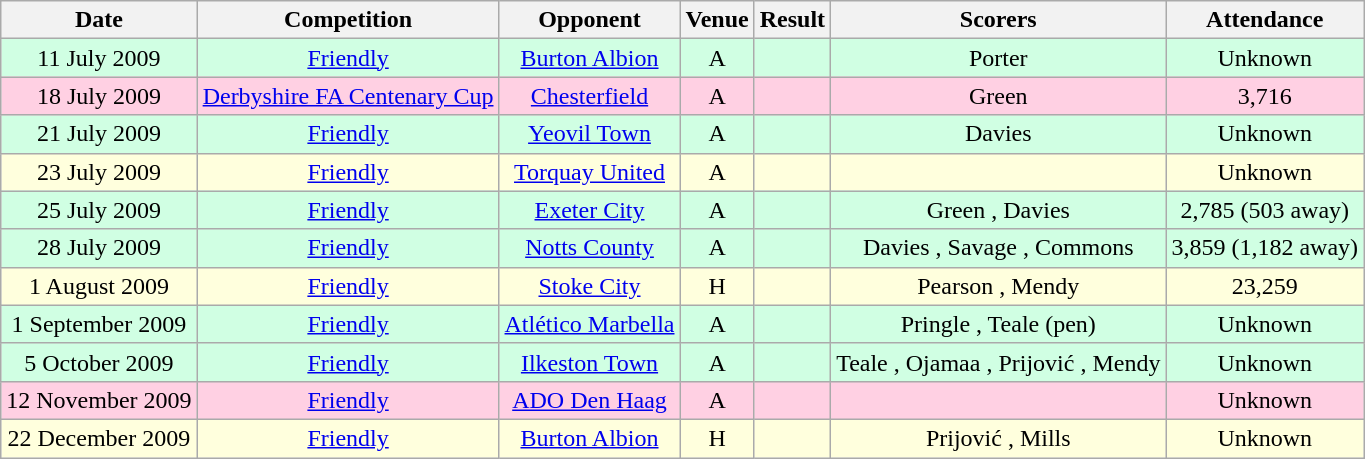<table class="wikitable sortable" style="text-align:center">
<tr>
<th>Date</th>
<th>Competition</th>
<th>Opponent</th>
<th>Venue</th>
<th>Result</th>
<th>Scorers</th>
<th>Attendance</th>
</tr>
<tr bgcolor="#d0ffe3">
<td>11 July 2009</td>
<td><a href='#'>Friendly</a></td>
<td><a href='#'>Burton Albion</a></td>
<td>A</td>
<td></td>
<td>Porter </td>
<td>Unknown</td>
</tr>
<tr bgcolor="#ffd0e3">
<td>18 July 2009</td>
<td><a href='#'>Derbyshire FA Centenary Cup</a></td>
<td><a href='#'>Chesterfield</a></td>
<td>A</td>
<td></td>
<td>Green </td>
<td>3,716</td>
</tr>
<tr bgcolor="#d0ffe3">
<td>21 July 2009</td>
<td><a href='#'>Friendly</a></td>
<td><a href='#'>Yeovil Town</a></td>
<td>A</td>
<td></td>
<td>Davies </td>
<td>Unknown</td>
</tr>
<tr bgcolor="#ffffdd">
<td>23 July 2009</td>
<td><a href='#'>Friendly</a></td>
<td><a href='#'>Torquay United</a></td>
<td>A</td>
<td></td>
<td></td>
<td>Unknown</td>
</tr>
<tr bgcolor="#d0ffe3">
<td>25 July 2009</td>
<td><a href='#'>Friendly</a></td>
<td><a href='#'>Exeter City</a></td>
<td>A</td>
<td></td>
<td>Green , Davies </td>
<td>2,785 (503 away)</td>
</tr>
<tr bgcolor="#d0ffe3">
<td>28 July 2009</td>
<td><a href='#'>Friendly</a></td>
<td><a href='#'>Notts County</a></td>
<td>A</td>
<td></td>
<td>Davies , Savage , Commons </td>
<td>3,859 (1,182 away)</td>
</tr>
<tr bgcolor="#ffffdd">
<td>1 August 2009</td>
<td><a href='#'>Friendly</a></td>
<td><a href='#'>Stoke City</a></td>
<td>H</td>
<td></td>
<td>Pearson , Mendy </td>
<td>23,259</td>
</tr>
<tr bgcolor="#d0ffe3">
<td>1 September 2009</td>
<td><a href='#'>Friendly</a></td>
<td><a href='#'>Atlético Marbella</a></td>
<td>A</td>
<td></td>
<td>Pringle , Teale  (pen)</td>
<td>Unknown</td>
</tr>
<tr bgcolor="#d0ffe3">
<td>5 October 2009</td>
<td><a href='#'>Friendly</a></td>
<td><a href='#'>Ilkeston Town</a></td>
<td>A</td>
<td></td>
<td>Teale , Ojamaa , Prijović , Mendy </td>
<td>Unknown</td>
</tr>
<tr bgcolor="#ffd0e3">
<td>12 November 2009</td>
<td><a href='#'>Friendly</a></td>
<td><a href='#'>ADO Den Haag</a></td>
<td>A</td>
<td></td>
<td></td>
<td>Unknown</td>
</tr>
<tr bgcolor="#ffffdd">
<td>22 December 2009</td>
<td><a href='#'>Friendly</a></td>
<td><a href='#'>Burton Albion</a></td>
<td>H</td>
<td></td>
<td>Prijović , Mills </td>
<td>Unknown</td>
</tr>
</table>
